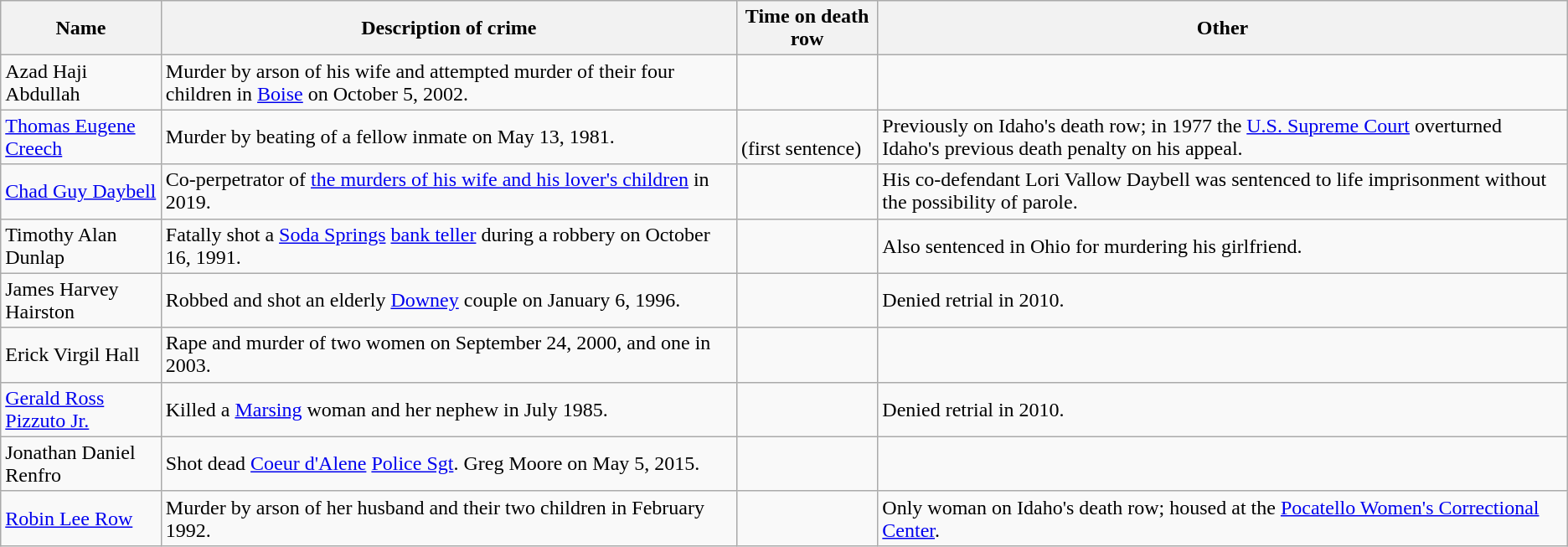<table class="wikitable sortable">
<tr>
<th>Name</th>
<th>Description of crime</th>
<th>Time on death row</th>
<th>Other</th>
</tr>
<tr>
<td>Azad Haji Abdullah</td>
<td>Murder by arson of his wife and attempted murder of their four children in <a href='#'>Boise</a> on October 5, 2002.</td>
<td></td>
<td></td>
</tr>
<tr>
<td><a href='#'>Thomas Eugene Creech</a></td>
<td>Murder by beating of a fellow inmate on May 13, 1981.</td>
<td><br>(first sentence)<br></td>
<td>Previously on Idaho's death row; in 1977 the <a href='#'>U.S. Supreme Court</a> overturned Idaho's previous death penalty on his appeal.</td>
</tr>
<tr>
<td><a href='#'>Chad Guy Daybell</a></td>
<td>Co-perpetrator of <a href='#'>the murders of his wife and his lover's children</a> in 2019.</td>
<td></td>
<td>His co-defendant Lori Vallow Daybell was sentenced to life imprisonment without the possibility of parole.</td>
</tr>
<tr>
<td>Timothy Alan Dunlap</td>
<td>Fatally shot a <a href='#'>Soda Springs</a> <a href='#'>bank teller</a> during a robbery on October 16, 1991.</td>
<td></td>
<td>Also sentenced in Ohio for murdering his girlfriend.</td>
</tr>
<tr>
<td>James Harvey Hairston</td>
<td>Robbed and shot an elderly <a href='#'>Downey</a> couple on January 6, 1996.</td>
<td></td>
<td>Denied retrial in 2010.</td>
</tr>
<tr>
<td>Erick Virgil Hall</td>
<td>Rape and murder of two women on September 24, 2000, and one in 2003.</td>
<td></td>
<td></td>
</tr>
<tr>
<td><a href='#'>Gerald Ross Pizzuto Jr.</a></td>
<td>Killed a <a href='#'>Marsing</a> woman and her nephew in July 1985.</td>
<td></td>
<td>Denied retrial in 2010.</td>
</tr>
<tr>
<td>Jonathan Daniel Renfro</td>
<td>Shot dead <a href='#'>Coeur d'Alene</a> <a href='#'>Police Sgt</a>. Greg Moore on May 5, 2015.</td>
<td></td>
<td></td>
</tr>
<tr>
<td><a href='#'>Robin Lee Row</a></td>
<td>Murder by arson of her husband and their two children in February 1992.</td>
<td></td>
<td>Only woman on Idaho's death row; housed at the <a href='#'>Pocatello Women's Correctional Center</a>.</td>
</tr>
</table>
